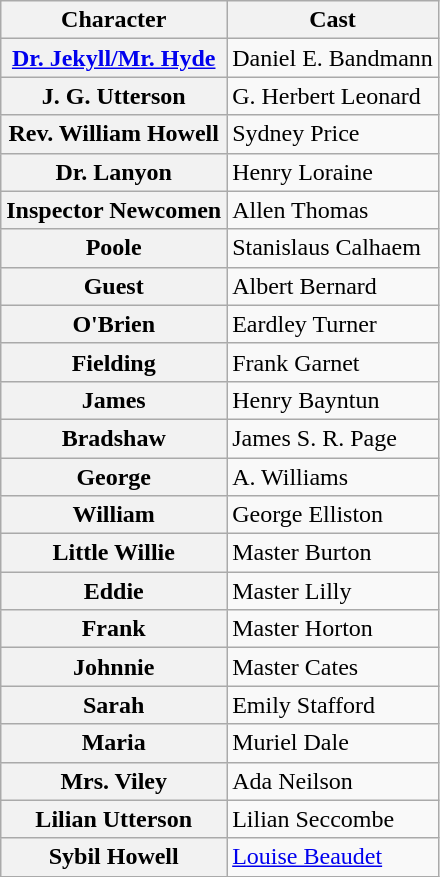<table class="wikitable sortable plainrowheaders">
<tr>
<th scope="col">Character</th>
<th scope="col">Cast</th>
</tr>
<tr>
<th scope="row"><a href='#'>Dr. Jekyll/Mr. Hyde</a></th>
<td>Daniel E. Bandmann</td>
</tr>
<tr>
<th scope="row">J. G. Utterson</th>
<td>G. Herbert Leonard</td>
</tr>
<tr>
<th scope="row">Rev. William Howell</th>
<td>Sydney Price</td>
</tr>
<tr>
<th scope="row">Dr. Lanyon</th>
<td>Henry Loraine</td>
</tr>
<tr>
<th scope="row">Inspector Newcomen</th>
<td>Allen Thomas</td>
</tr>
<tr>
<th scope="row">Poole</th>
<td>Stanislaus Calhaem</td>
</tr>
<tr>
<th scope="row">Guest</th>
<td>Albert Bernard</td>
</tr>
<tr>
<th scope="row">O'Brien</th>
<td>Eardley Turner</td>
</tr>
<tr>
<th scope="row">Fielding</th>
<td>Frank Garnet</td>
</tr>
<tr>
<th scope="row">James</th>
<td>Henry Bayntun</td>
</tr>
<tr>
<th scope="row">Bradshaw</th>
<td>James S. R. Page</td>
</tr>
<tr>
<th scope="row">George</th>
<td>A. Williams</td>
</tr>
<tr>
<th scope="row">William</th>
<td>George Elliston</td>
</tr>
<tr>
<th scope="row">Little Willie</th>
<td>Master Burton</td>
</tr>
<tr>
<th scope="row">Eddie</th>
<td>Master Lilly</td>
</tr>
<tr>
<th scope="row">Frank</th>
<td>Master Horton</td>
</tr>
<tr>
<th scope="row">Johnnie</th>
<td>Master Cates</td>
</tr>
<tr>
<th scope="row">Sarah</th>
<td>Emily Stafford</td>
</tr>
<tr>
<th scope="row">Maria</th>
<td>Muriel Dale</td>
</tr>
<tr>
<th scope="row">Mrs. Viley</th>
<td>Ada Neilson</td>
</tr>
<tr>
<th scope="row">Lilian Utterson</th>
<td>Lilian Seccombe</td>
</tr>
<tr>
<th scope="row">Sybil Howell</th>
<td><a href='#'>Louise Beaudet</a></td>
</tr>
</table>
